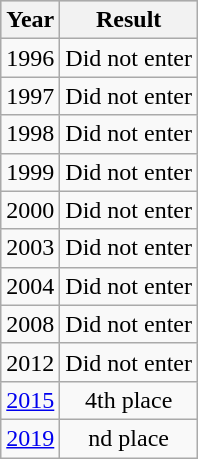<table class="wikitable"  style="text-align:center;">
<tr style="background:#cccccc;">
<th>Year</th>
<th>Result</th>
</tr>
<tr>
<td> 1996</td>
<td>Did not enter</td>
</tr>
<tr>
<td> 1997</td>
<td>Did not enter</td>
</tr>
<tr>
<td> 1998</td>
<td>Did not enter</td>
</tr>
<tr>
<td> 1999</td>
<td>Did not enter</td>
</tr>
<tr>
<td> 2000</td>
<td>Did not enter</td>
</tr>
<tr>
<td> 2003</td>
<td>Did not enter</td>
</tr>
<tr>
<td> 2004</td>
<td>Did not enter</td>
</tr>
<tr>
<td> 2008</td>
<td>Did not enter</td>
</tr>
<tr>
<td> 2012</td>
<td>Did not enter</td>
</tr>
<tr>
<td> <a href='#'>2015</a></td>
<td>4th place</td>
</tr>
<tr>
<td> <a href='#'>2019</a></td>
<td>nd place</td>
</tr>
</table>
